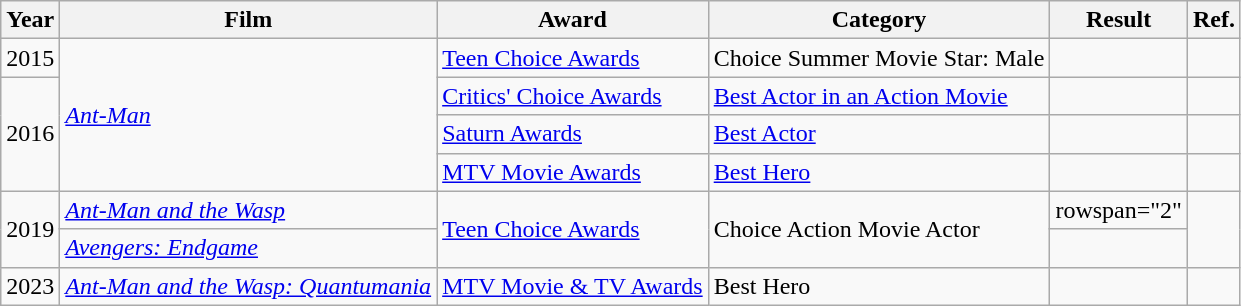<table class="wikitable sortable">
<tr>
<th>Year</th>
<th>Film</th>
<th>Award</th>
<th>Category</th>
<th>Result</th>
<th scope="col" class="unsortable">Ref.</th>
</tr>
<tr>
<td>2015</td>
<td rowspan="4"><em><a href='#'>Ant-Man</a></em></td>
<td><a href='#'>Teen Choice Awards</a></td>
<td>Choice Summer Movie Star: Male</td>
<td></td>
<td style="text-align: center;"></td>
</tr>
<tr>
<td rowspan="3">2016</td>
<td><a href='#'>Critics' Choice Awards</a></td>
<td><a href='#'>Best Actor in an Action Movie</a></td>
<td></td>
<td style="text-align: center;"></td>
</tr>
<tr>
<td><a href='#'>Saturn Awards</a></td>
<td><a href='#'>Best Actor</a></td>
<td></td>
<td style="text-align: center;"></td>
</tr>
<tr>
<td><a href='#'>MTV Movie Awards</a></td>
<td><a href='#'>Best Hero</a></td>
<td></td>
<td style="text-align:center;"></td>
</tr>
<tr>
<td rowspan="2">2019</td>
<td><em><a href='#'>Ant-Man and the Wasp</a></em></td>
<td rowspan="2"><a href='#'>Teen Choice Awards</a></td>
<td rowspan="2">Choice Action Movie Actor</td>
<td>rowspan="2" </td>
<td rowspan="2" style="text-align:center;"></td>
</tr>
<tr>
<td><em><a href='#'>Avengers: Endgame</a></em></td>
</tr>
<tr>
<td>2023</td>
<td><em><a href='#'>Ant-Man and the Wasp: Quantumania</a></em></td>
<td><a href='#'>MTV Movie & TV Awards</a></td>
<td>Best Hero</td>
<td></td>
<td style="text-align:center;"></td>
</tr>
</table>
